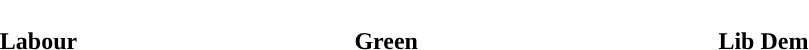<table style="width:60%; text-align:center;">
<tr style="color:white;">
<td style="background:"><strong>31</strong></td>
<td style="background:"><strong>5</strong></td>
<td style="background:"><strong>3</strong></td>
</tr>
<tr>
<td><span><strong>Labour</strong></span></td>
<td><span><strong>Green</strong></span></td>
<td><span><strong>Lib Dem</strong></span></td>
</tr>
</table>
